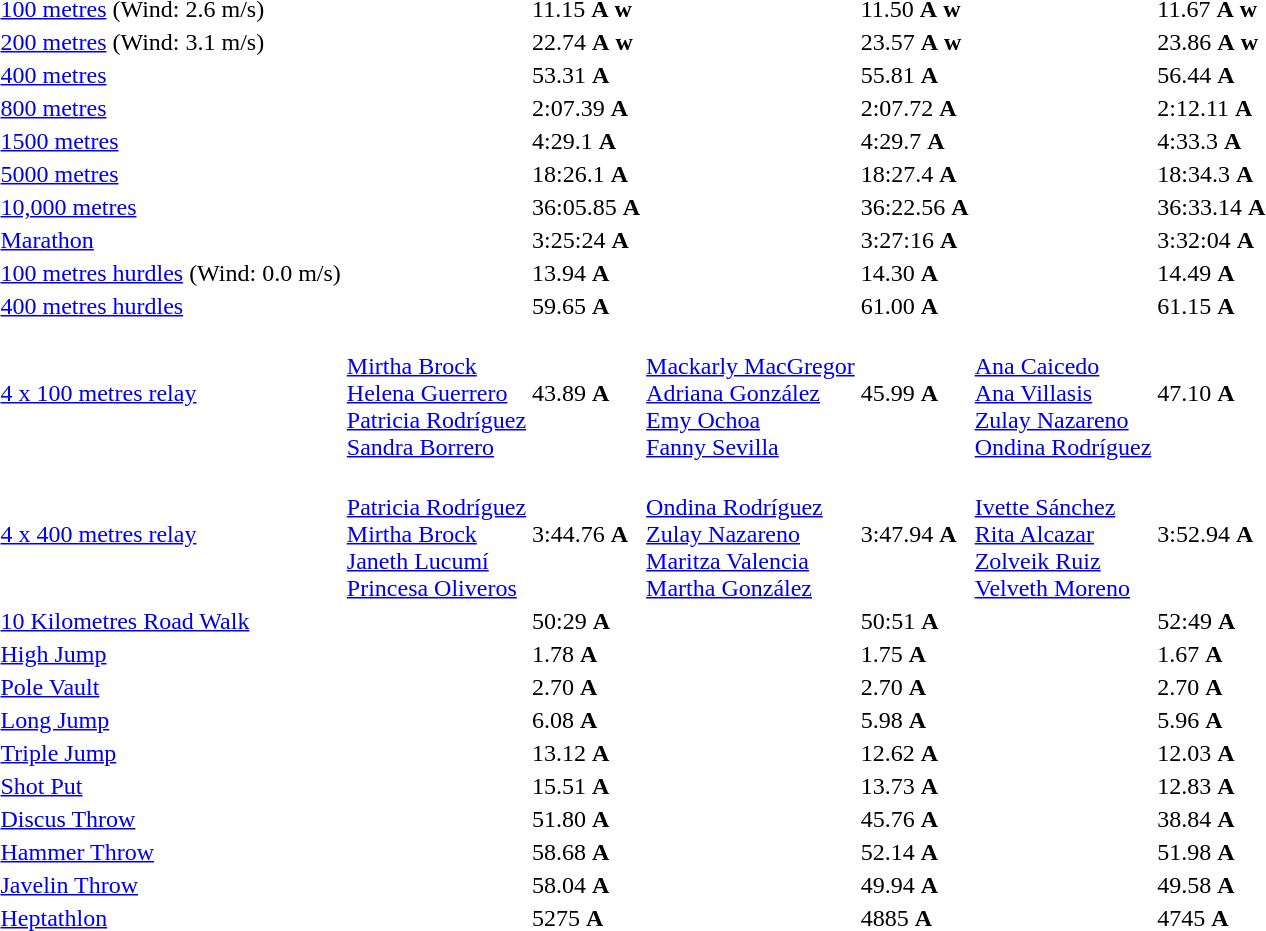<table>
<tr>
<td><a href='#'>100 metres</a> (Wind: 2.6 m/s)</td>
<td></td>
<td>11.15 <strong>A</strong> <strong>w</strong></td>
<td></td>
<td>11.50 <strong>A</strong> <strong>w</strong></td>
<td></td>
<td>11.67 <strong>A</strong> <strong>w</strong></td>
</tr>
<tr>
<td><a href='#'>200 metres</a> (Wind: 3.1 m/s)</td>
<td></td>
<td>22.74 <strong>A</strong> <strong>w</strong></td>
<td></td>
<td>23.57 <strong>A</strong> <strong>w</strong></td>
<td></td>
<td>23.86 <strong>A</strong> <strong>w</strong></td>
</tr>
<tr>
<td><a href='#'>400 metres</a></td>
<td></td>
<td>53.31 <strong>A</strong></td>
<td></td>
<td>55.81 <strong>A</strong></td>
<td></td>
<td>56.44 <strong>A</strong></td>
</tr>
<tr>
<td><a href='#'>800 metres</a></td>
<td></td>
<td>2:07.39 <strong>A</strong></td>
<td></td>
<td>2:07.72 <strong>A</strong></td>
<td></td>
<td>2:12.11 <strong>A</strong></td>
</tr>
<tr>
<td><a href='#'>1500 metres</a></td>
<td></td>
<td>4:29.1 <strong>A</strong></td>
<td></td>
<td>4:29.7 <strong>A</strong></td>
<td></td>
<td>4:33.3 <strong>A</strong></td>
</tr>
<tr>
<td><a href='#'>5000 metres</a></td>
<td></td>
<td>18:26.1 <strong>A</strong></td>
<td></td>
<td>18:27.4 <strong>A</strong></td>
<td></td>
<td>18:34.3 <strong>A</strong></td>
</tr>
<tr>
<td><a href='#'>10,000 metres</a></td>
<td></td>
<td>36:05.85 <strong>A</strong></td>
<td></td>
<td>36:22.56 <strong>A</strong></td>
<td></td>
<td>36:33.14 <strong>A</strong></td>
</tr>
<tr>
<td><a href='#'>Marathon</a></td>
<td></td>
<td>3:25:24 <strong>A</strong></td>
<td></td>
<td>3:27:16 <strong>A</strong></td>
<td></td>
<td>3:32:04 <strong>A</strong></td>
</tr>
<tr>
<td><a href='#'>100 metres hurdles</a> (Wind: 0.0 m/s)</td>
<td></td>
<td>13.94 <strong>A</strong></td>
<td></td>
<td>14.30 <strong>A</strong></td>
<td></td>
<td>14.49 <strong>A</strong></td>
</tr>
<tr>
<td><a href='#'>400 metres hurdles</a></td>
<td></td>
<td>59.65 <strong>A</strong></td>
<td></td>
<td>61.00 <strong>A</strong></td>
<td></td>
<td>61.15 <strong>A</strong></td>
</tr>
<tr>
<td><a href='#'>4 x 100 metres relay</a></td>
<td><br><a href='#'>Mirtha Brock</a><br><a href='#'>Helena Guerrero</a><br><a href='#'>Patricia Rodríguez</a><br><a href='#'>Sandra Borrero</a></td>
<td>43.89 <strong>A</strong></td>
<td><br><a href='#'>Mackarly MacGregor</a><br><a href='#'>Adriana González</a><br><a href='#'>Emy Ochoa</a><br><a href='#'>Fanny Sevilla</a></td>
<td>45.99 <strong>A</strong></td>
<td><br><a href='#'>Ana Caicedo</a><br><a href='#'>Ana Villasis</a><br><a href='#'>Zulay Nazareno</a><br><a href='#'>Ondina Rodríguez</a></td>
<td>47.10 <strong>A</strong></td>
</tr>
<tr>
<td><a href='#'>4 x 400 metres relay</a></td>
<td><br><a href='#'>Patricia Rodríguez</a><br><a href='#'>Mirtha Brock</a><br><a href='#'>Janeth Lucumí</a><br><a href='#'>Princesa Oliveros</a></td>
<td>3:44.76 <strong>A</strong></td>
<td><br><a href='#'>Ondina Rodríguez</a><br><a href='#'>Zulay Nazareno</a><br><a href='#'>Maritza Valencia</a><br><a href='#'>Martha González</a></td>
<td>3:47.94 <strong>A</strong></td>
<td><br><a href='#'>Ivette Sánchez</a><br><a href='#'>Rita Alcazar</a><br><a href='#'>Zolveik Ruiz</a><br><a href='#'>Velveth Moreno</a></td>
<td>3:52.94 <strong>A</strong></td>
</tr>
<tr>
<td><a href='#'>10 Kilometres Road Walk</a></td>
<td></td>
<td>50:29 <strong>A</strong></td>
<td></td>
<td>50:51 <strong>A</strong></td>
<td></td>
<td>52:49 <strong>A</strong></td>
</tr>
<tr>
<td><a href='#'>High Jump</a></td>
<td></td>
<td>1.78 <strong>A</strong></td>
<td></td>
<td>1.75 <strong>A</strong></td>
<td></td>
<td>1.67 <strong>A</strong></td>
</tr>
<tr>
<td><a href='#'>Pole Vault</a></td>
<td></td>
<td>2.70 <strong>A</strong></td>
<td></td>
<td>2.70 <strong>A</strong></td>
<td></td>
<td>2.70 <strong>A</strong></td>
</tr>
<tr>
<td><a href='#'>Long Jump</a></td>
<td></td>
<td>6.08 <strong>A</strong></td>
<td></td>
<td>5.98 <strong>A</strong></td>
<td></td>
<td>5.96 <strong>A</strong></td>
</tr>
<tr>
<td><a href='#'>Triple Jump</a></td>
<td></td>
<td>13.12 <strong>A</strong></td>
<td></td>
<td>12.62 <strong>A</strong></td>
<td></td>
<td>12.03 <strong>A</strong></td>
</tr>
<tr>
<td><a href='#'>Shot Put</a></td>
<td></td>
<td>15.51 <strong>A</strong></td>
<td></td>
<td>13.73 <strong>A</strong></td>
<td></td>
<td>12.83 <strong>A</strong></td>
</tr>
<tr>
<td><a href='#'>Discus Throw</a></td>
<td></td>
<td>51.80 <strong>A</strong></td>
<td></td>
<td>45.76 <strong>A</strong></td>
<td></td>
<td>38.84 <strong>A</strong></td>
</tr>
<tr>
<td><a href='#'>Hammer Throw</a></td>
<td></td>
<td>58.68 <strong>A</strong></td>
<td></td>
<td>52.14 <strong>A</strong></td>
<td></td>
<td>51.98 <strong>A</strong></td>
</tr>
<tr>
<td><a href='#'>Javelin Throw</a></td>
<td></td>
<td>58.04 <strong>A</strong></td>
<td></td>
<td>49.94 <strong>A</strong></td>
<td></td>
<td>49.58 <strong>A</strong></td>
</tr>
<tr>
<td><a href='#'>Heptathlon</a></td>
<td></td>
<td>5275 <strong>A</strong></td>
<td></td>
<td>4885 <strong>A</strong></td>
<td></td>
<td>4745 <strong>A</strong></td>
</tr>
</table>
